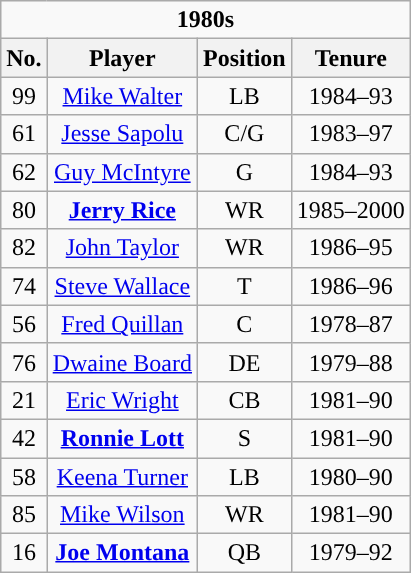<table class="wikitable" style="text-align:center">
<tr>
<td colspan="4"><strong>1980s</strong></td>
</tr>
<tr>
<th>No.</th>
<th>Player</th>
<th>Position</th>
<th>Tenure</th>
</tr>
<tr>
<td>99</td>
<td><a href='#'>Mike Walter</a></td>
<td>LB</td>
<td>1984–93</td>
</tr>
<tr>
<td>61</td>
<td><a href='#'>Jesse Sapolu</a></td>
<td>C/G</td>
<td>1983–97</td>
</tr>
<tr>
<td>62</td>
<td><a href='#'>Guy McIntyre</a></td>
<td>G</td>
<td>1984–93</td>
</tr>
<tr>
<td>80</td>
<td><strong><a href='#'>Jerry Rice</a></strong></td>
<td>WR</td>
<td>1985–2000</td>
</tr>
<tr>
<td>82</td>
<td><a href='#'>John Taylor</a></td>
<td>WR</td>
<td>1986–95</td>
</tr>
<tr>
<td>74</td>
<td><a href='#'>Steve Wallace</a></td>
<td>T</td>
<td>1986–96</td>
</tr>
<tr>
<td>56</td>
<td><a href='#'>Fred Quillan</a></td>
<td>C</td>
<td>1978–87</td>
</tr>
<tr>
<td>76</td>
<td><a href='#'>Dwaine Board</a></td>
<td>DE</td>
<td>1979–88</td>
</tr>
<tr>
<td>21</td>
<td><a href='#'>Eric Wright</a></td>
<td>CB</td>
<td>1981–90</td>
</tr>
<tr>
<td>42</td>
<td><strong><a href='#'>Ronnie Lott</a></strong></td>
<td>S</td>
<td>1981–90</td>
</tr>
<tr>
<td>58</td>
<td><a href='#'>Keena Turner</a></td>
<td>LB</td>
<td>1980–90</td>
</tr>
<tr>
<td>85</td>
<td><a href='#'>Mike Wilson</a></td>
<td>WR</td>
<td>1981–90</td>
</tr>
<tr>
<td>16</td>
<td><strong><a href='#'>Joe Montana</a></strong></td>
<td>QB</td>
<td>1979–92</td>
</tr>
</table>
